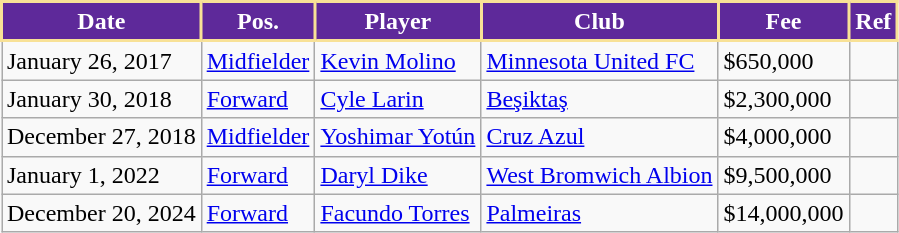<table class="wikitable">
<tr>
<th style="background:#5E299A; color:#FFFFFF; border:2px solid #F8E196;">Date</th>
<th style="background:#5E299A; color:#FFFFFF; border:2px solid #F8E196;">Pos.</th>
<th style="background:#5E299A; color:#FFFFFF; border:2px solid #F8E196;">Player</th>
<th style="background:#5E299A; color:#FFFFFF; border:2px solid #F8E196;">Club</th>
<th style="background:#5E299A; color:#FFFFFF; border:2px solid #F8E196;">Fee</th>
<th style="background:#5E299A; color:#FFFFFF; border:2px solid #F8E196;">Ref</th>
</tr>
<tr>
<td>January 26, 2017</td>
<td style="text-align:left;"><a href='#'>Midfielder</a></td>
<td> <a href='#'>Kevin Molino</a></td>
<td> <a href='#'>Minnesota United FC</a></td>
<td>$650,000</td>
<td></td>
</tr>
<tr>
<td>January 30, 2018</td>
<td style="text-align:left;"><a href='#'>Forward</a></td>
<td> <a href='#'>Cyle Larin</a></td>
<td> <a href='#'>Beşiktaş</a></td>
<td>$2,300,000</td>
<td></td>
</tr>
<tr>
<td>December 27, 2018</td>
<td style="text-align:left;"><a href='#'>Midfielder</a></td>
<td> <a href='#'>Yoshimar Yotún</a></td>
<td> <a href='#'>Cruz Azul</a></td>
<td>$4,000,000</td>
<td></td>
</tr>
<tr>
<td>January 1, 2022</td>
<td style="text-align:left;"><a href='#'>Forward</a></td>
<td> <a href='#'>Daryl Dike</a></td>
<td> <a href='#'>West Bromwich Albion</a></td>
<td>$9,500,000</td>
<td></td>
</tr>
<tr>
<td>December 20, 2024</td>
<td style="text-align:left;"><a href='#'>Forward</a></td>
<td> <a href='#'>Facundo Torres</a></td>
<td> <a href='#'>Palmeiras</a></td>
<td>$14,000,000</td>
<td></td>
</tr>
</table>
